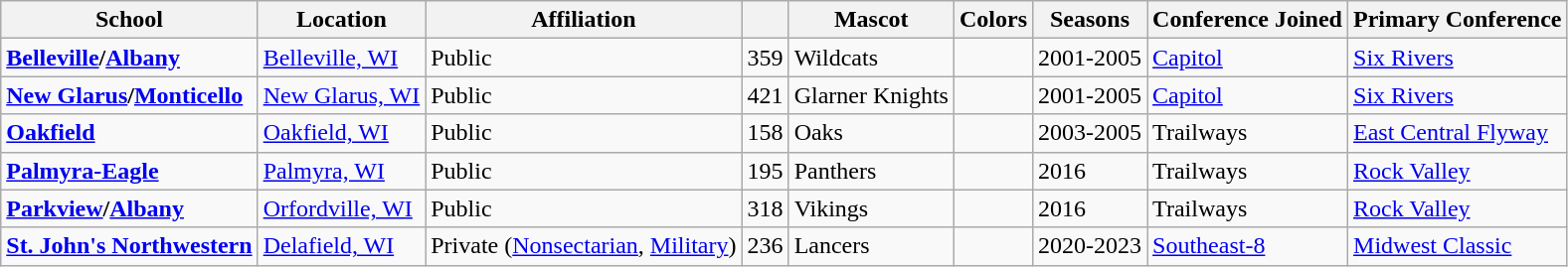<table class="wikitable sortable">
<tr>
<th>School</th>
<th>Location</th>
<th>Affiliation</th>
<th></th>
<th>Mascot</th>
<th>Colors</th>
<th>Seasons</th>
<th>Conference Joined</th>
<th>Primary Conference</th>
</tr>
<tr>
<td><strong><a href='#'>Belleville</a>/<a href='#'>Albany</a></strong></td>
<td><a href='#'>Belleville, WI</a></td>
<td>Public</td>
<td>359</td>
<td>Wildcats</td>
<td> </td>
<td>2001-2005</td>
<td><a href='#'>Capitol</a></td>
<td><a href='#'>Six Rivers</a></td>
</tr>
<tr>
<td><strong><a href='#'>New Glarus</a>/<a href='#'>Monticello</a></strong></td>
<td><a href='#'>New Glarus, WI</a></td>
<td>Public</td>
<td>421</td>
<td>Glarner Knights</td>
<td> </td>
<td>2001-2005</td>
<td><a href='#'>Capitol</a></td>
<td><a href='#'>Six Rivers</a></td>
</tr>
<tr>
<td><a href='#'><strong>Oakfield</strong></a></td>
<td><a href='#'>Oakfield, WI</a></td>
<td>Public</td>
<td>158</td>
<td>Oaks</td>
<td> </td>
<td>2003-2005</td>
<td>Trailways</td>
<td><a href='#'>East Central Flyway</a></td>
</tr>
<tr>
<td><a href='#'><strong>Palmyra-Eagle</strong></a></td>
<td><a href='#'>Palmyra, WI</a></td>
<td>Public</td>
<td>195</td>
<td>Panthers</td>
<td> </td>
<td>2016</td>
<td>Trailways</td>
<td><a href='#'>Rock Valley</a></td>
</tr>
<tr>
<td><strong><a href='#'>Parkview</a>/<a href='#'>Albany</a></strong></td>
<td><a href='#'>Orfordville, WI</a></td>
<td>Public</td>
<td>318</td>
<td>Vikings</td>
<td> </td>
<td>2016</td>
<td>Trailways</td>
<td><a href='#'>Rock Valley</a></td>
</tr>
<tr>
<td><strong><a href='#'>St. John's Northwestern</a></strong></td>
<td><a href='#'>Delafield, WI</a></td>
<td>Private (<a href='#'>Nonsectarian</a>, <a href='#'>Military</a>)</td>
<td>236</td>
<td>Lancers</td>
<td> </td>
<td>2020-2023</td>
<td><a href='#'>Southeast-8</a></td>
<td><a href='#'>Midwest Classic</a></td>
</tr>
</table>
